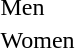<table>
<tr>
<td>Men<br></td>
<td></td>
<td></td>
<td></td>
</tr>
<tr>
<td>Women<br></td>
<td></td>
<td></td>
<td></td>
</tr>
</table>
